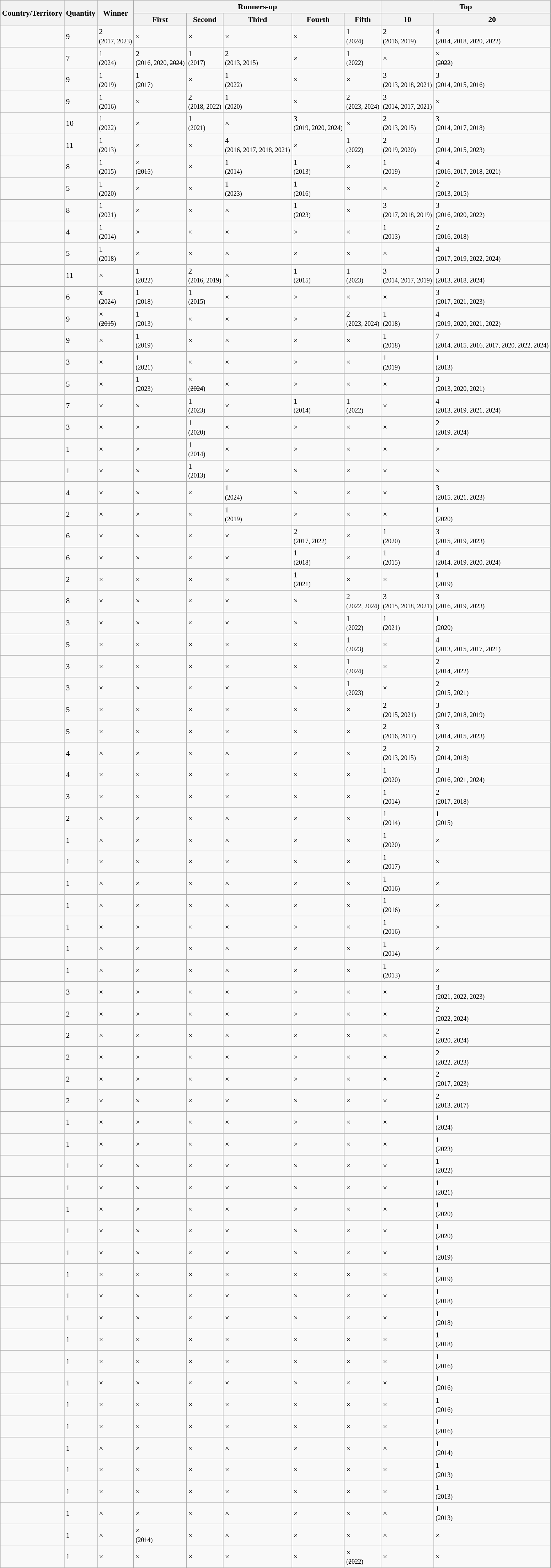<table class="wikitable defaultcenter" style="font-size:90%;">
<tr>
<th rowspan=2>Country/Territory</th>
<th rowspan=2>Quantity</th>
<th rowspan=2>Winner</th>
<th colspan=5>Runners-up</th>
<th colspan=5>Top</th>
</tr>
<tr>
<th>First</th>
<th>Second</th>
<th>Third</th>
<th>Fourth</th>
<th>Fifth</th>
<th>10</th>
<th>20</th>
</tr>
<tr>
<td></td>
<td>9</td>
<td>2<br><small>(2017, 2023)</small></td>
<td>×</td>
<td>×</td>
<td>×</td>
<td>×</td>
<td>1<br><small>(2024)</small></td>
<td>2<br><small>(2016, 2019)</small></td>
<td>4<br><small>(2014, 2018, 2020, 2022)</small></td>
</tr>
<tr>
<td></td>
<td>7</td>
<td>1<br><small>(2024)</small></td>
<td>2<br><small>(2016, 2020, <s>2024</s>)</small></td>
<td>1<br><small>(2017)</small></td>
<td>2<br><small>(2013, 2015)</small></td>
<td>×</td>
<td>1<br><small>(2022)</small></td>
<td>×</td>
<td>×<br><small>(<s>2022</s>)</small></td>
</tr>
<tr>
<td></td>
<td>9</td>
<td>1<br><small>(2019)</small></td>
<td>1<br><small>(2017)</small></td>
<td>×</td>
<td>1<br><small>(2022)</small></td>
<td>×</td>
<td>×</td>
<td>3<br><small>(2013, 2018, 2021)</small></td>
<td>3<br><small>(2014, 2015, 2016)</small></td>
</tr>
<tr>
<td></td>
<td>9</td>
<td>1<br><small>(2016)</small></td>
<td>×</td>
<td>2<br><small>(2018, 2022)</small></td>
<td>1<br><small>(2020)</small></td>
<td>×</td>
<td>2<br><small>(2023, 2024)</small></td>
<td>3<br><small>(2014, 2017, 2021)</small></td>
<td>×</td>
</tr>
<tr>
<td></td>
<td>10</td>
<td>1<br><small>(2022)</small></td>
<td>×</td>
<td>1<br><small>(2021)</small></td>
<td>×</td>
<td>3<br><small>(2019, 2020, 2024)</small></td>
<td>×</td>
<td>2<br><small>(2013, 2015)</small></td>
<td>3<br><small>(2014, 2017, 2018)</small></td>
</tr>
<tr>
<td></td>
<td>11</td>
<td>1<br><small>(2013)</small></td>
<td>×</td>
<td>×</td>
<td>4<br><small>(2016, 2017, 2018, 2021)</small></td>
<td>×</td>
<td>1<br><small>(2022)</small></td>
<td>2<br><small>(2019, 2020)</small></td>
<td>3<br><small>(2014, 2015, 2023)</small></td>
</tr>
<tr>
<td></td>
<td>8</td>
<td>1<br><small>(2015)</small></td>
<td>×<br><small>(<s>2015</s>)</small></td>
<td>×</td>
<td>1<br><small>(2014)</small></td>
<td>1<br><small>(2013)</small></td>
<td>×</td>
<td>1<br><small>(2019)</small></td>
<td>4<br><small>(2016, 2017, 2018, 2021)</small></td>
</tr>
<tr>
<td></td>
<td>5</td>
<td>1<br><small>(2020)</small></td>
<td>×</td>
<td>×</td>
<td>1<br><small>(2023)</small></td>
<td>1<br><small>(2016)</small></td>
<td>×</td>
<td>×</td>
<td>2<br><small>(2013, 2015)</small></td>
</tr>
<tr>
<td></td>
<td>8</td>
<td>1<br><small>(2021)</small></td>
<td>×</td>
<td>×</td>
<td>×</td>
<td>1<br><small>(2023)</small></td>
<td>×</td>
<td>3<br><small>(2017, 2018, 2019)</small></td>
<td>3<br><small>(2016, 2020, 2022)</small></td>
</tr>
<tr>
<td></td>
<td>4</td>
<td>1<br><small>(2014)</small></td>
<td>×</td>
<td>×</td>
<td>×</td>
<td>×</td>
<td>×</td>
<td>1<br><small>(2013)</small></td>
<td>2<br><small>(2016, 2018)</small></td>
</tr>
<tr>
<td></td>
<td>5</td>
<td>1<br><small>(2018)</small></td>
<td>×</td>
<td>×</td>
<td>×</td>
<td>×</td>
<td>×</td>
<td>×</td>
<td>4<br><small>(2017, 2019, 2022, 2024)</small></td>
</tr>
<tr>
<td></td>
<td>11</td>
<td>×</td>
<td>1<br><small>(2022)</small></td>
<td>2<br><small>(2016, 2019)</small></td>
<td>×</td>
<td>1<br><small>(2015)</small></td>
<td>1<br><small>(2023)</small></td>
<td>3<br><small>(2014, 2017, 2019)</small></td>
<td>3<br><small>(2013, 2018, 2024)</small></td>
</tr>
<tr>
<td></td>
<td>6</td>
<td>x<br><small><s>(2024)</s></small></td>
<td>1<br><small>(2018)</small></td>
<td>1<br><small>(2015)</small></td>
<td>×</td>
<td>×</td>
<td>×</td>
<td>×</td>
<td>3<br><small>(2017, 2021, 2023)</small></td>
</tr>
<tr>
<td></td>
<td>9</td>
<td>×<br><small>(<s>2015</s>)</small></td>
<td>1<br><small>(2013)</small></td>
<td>×</td>
<td>×</td>
<td>×</td>
<td>2<br><small>(2023, 2024)</small></td>
<td>1<br><small>(2018)</small></td>
<td>4<br><small>(2019, 2020, 2021, 2022)</small></td>
</tr>
<tr>
<td></td>
<td>9</td>
<td>×</td>
<td>1<br><small>(2019)</small></td>
<td>×</td>
<td>×</td>
<td>×</td>
<td>×</td>
<td>1<br><small>(2018)</small></td>
<td>7<br><small>(2014, 2015, 2016, 2017, 2020, 2022, 2024)</small></td>
</tr>
<tr>
<td></td>
<td>3</td>
<td>×</td>
<td>1<br><small>(2021)</small></td>
<td>×</td>
<td>×</td>
<td>×</td>
<td>×</td>
<td>1<br><small>(2019)</small></td>
<td>1<br><small>(2013)</small></td>
</tr>
<tr>
<td></td>
<td>5</td>
<td>×</td>
<td>1<br><small>(2023)</small></td>
<td>×<br><small>(<s>2024</s>)</small></td>
<td>×</td>
<td>×</td>
<td>×</td>
<td>×</td>
<td>3<br><small>(2013, 2020, 2021)</small></td>
</tr>
<tr>
<td></td>
<td>7</td>
<td>×</td>
<td>×</td>
<td>1<br><small>(2023)</small></td>
<td>×</td>
<td>1<br><small>(2014)</small></td>
<td>1<br><small>(2022)</small></td>
<td>×</td>
<td>4<br><small>(2013, 2019, 2021, 2024)</small></td>
</tr>
<tr>
<td></td>
<td>3</td>
<td>×</td>
<td>×</td>
<td>1<br><small>(2020)</small></td>
<td>×</td>
<td>×</td>
<td>×</td>
<td>×</td>
<td>2<br><small>(2019, 2024)</small></td>
</tr>
<tr>
<td></td>
<td>1</td>
<td>×</td>
<td>×</td>
<td>1<br><small>(2014)</small></td>
<td>×</td>
<td>×</td>
<td>×</td>
<td>×</td>
<td>×</td>
</tr>
<tr>
<td></td>
<td>1</td>
<td>×</td>
<td>×</td>
<td>1<br><small>(2013)</small></td>
<td>×</td>
<td>×</td>
<td>×</td>
<td>×</td>
<td>×</td>
</tr>
<tr>
<td></td>
<td>4</td>
<td>×</td>
<td>×</td>
<td>×</td>
<td>1<br><small>(2024)</small></td>
<td>×</td>
<td>×</td>
<td>×</td>
<td>3<br><small>(2015, 2021, 2023)</small></td>
</tr>
<tr>
<td></td>
<td>2</td>
<td>×</td>
<td>×</td>
<td>×</td>
<td>1<br><small>(2019)</small></td>
<td>×</td>
<td>×</td>
<td>×</td>
<td>1<br><small>(2020)</small></td>
</tr>
<tr>
<td></td>
<td>6</td>
<td>×</td>
<td>×</td>
<td>×</td>
<td>×</td>
<td>2<br><small>(2017, 2022)</small></td>
<td>×</td>
<td>1<br><small>(2020)</small></td>
<td>3<br><small>(2015, 2019, 2023)</small></td>
</tr>
<tr>
<td></td>
<td>6</td>
<td>×</td>
<td>×</td>
<td>×</td>
<td>×</td>
<td>1<br><small>(2018)</small></td>
<td>×</td>
<td>1<br><small>(2015)</small></td>
<td>4<br><small>(2014, 2019, 2020, 2024)</small></td>
</tr>
<tr>
<td></td>
<td>2</td>
<td>×</td>
<td>×</td>
<td>×</td>
<td>×</td>
<td>1<br><small>(2021)</small></td>
<td>×</td>
<td>×</td>
<td>1<br><small>(2019)</small></td>
</tr>
<tr>
<td></td>
<td>8</td>
<td>×</td>
<td>×</td>
<td>×</td>
<td>×</td>
<td>×</td>
<td>2<br><small>(2022, 2024)</small></td>
<td>3<br><small>(2015, 2018, 2021)</small></td>
<td>3<br><small>(2016, 2019, 2023)</small></td>
</tr>
<tr>
<td></td>
<td>3</td>
<td>×</td>
<td>×</td>
<td>×</td>
<td>×</td>
<td>×</td>
<td>1<br><small>(2022)</small></td>
<td>1<br><small>(2021)</small></td>
<td>1<br><small>(2020)</small></td>
</tr>
<tr>
<td></td>
<td>5</td>
<td>×</td>
<td>×</td>
<td>×</td>
<td>×</td>
<td>×</td>
<td>1<br><small>(2023)</small></td>
<td>×</td>
<td>4<br><small>(2013, 2015, 2017, 2021)</small></td>
</tr>
<tr>
<td></td>
<td>3</td>
<td>×</td>
<td>×</td>
<td>×</td>
<td>×</td>
<td>×</td>
<td>1<br><small>(2024)</small></td>
<td>×</td>
<td>2<br><small>(2014, 2022)</small></td>
</tr>
<tr>
<td></td>
<td>3</td>
<td>×</td>
<td>×</td>
<td>×</td>
<td>×</td>
<td>×</td>
<td>1<br><small>(2023)</small></td>
<td>×</td>
<td>2<br><small>(2015, 2021)</small></td>
</tr>
<tr>
<td></td>
<td>5</td>
<td>×</td>
<td>×</td>
<td>×</td>
<td>×</td>
<td>×</td>
<td>×</td>
<td>2<br><small>(2015, 2021)</small></td>
<td>3<br><small>(2017, 2018, 2019)</small></td>
</tr>
<tr>
<td></td>
<td>5</td>
<td>×</td>
<td>×</td>
<td>×</td>
<td>×</td>
<td>×</td>
<td>×</td>
<td>2<br><small>(2016, 2017)</small></td>
<td>3<br><small>(2014, 2015, 2023)</small></td>
</tr>
<tr>
<td></td>
<td>4</td>
<td>×</td>
<td>×</td>
<td>×</td>
<td>×</td>
<td>×</td>
<td>×</td>
<td>2<br><small>(2013, 2015)</small></td>
<td>2<br><small>(2014, 2018)</small></td>
</tr>
<tr>
<td></td>
<td>4</td>
<td>×</td>
<td>×</td>
<td>×</td>
<td>×</td>
<td>×</td>
<td>×</td>
<td>1<br><small>(2020)</small></td>
<td>3<br><small>(2016, 2021, 2024)</small></td>
</tr>
<tr>
<td></td>
<td>3</td>
<td>×</td>
<td>×</td>
<td>×</td>
<td>×</td>
<td>×</td>
<td>×</td>
<td>1<br><small>(2014)</small></td>
<td>2<br><small>(2017, 2018)</small></td>
</tr>
<tr>
<td></td>
<td>2</td>
<td>×</td>
<td>×</td>
<td>×</td>
<td>×</td>
<td>×</td>
<td>×</td>
<td>1<br><small>(2014)</small></td>
<td>1<br><small>(2015)</small></td>
</tr>
<tr>
<td></td>
<td>1</td>
<td>×</td>
<td>×</td>
<td>×</td>
<td>×</td>
<td>×</td>
<td>×</td>
<td>1<br><small>(2020)</small></td>
<td>×</td>
</tr>
<tr>
<td></td>
<td>1</td>
<td>×</td>
<td>×</td>
<td>×</td>
<td>×</td>
<td>×</td>
<td>×</td>
<td>1<br><small>(2017)</small></td>
<td>×</td>
</tr>
<tr>
<td></td>
<td>1</td>
<td>×</td>
<td>×</td>
<td>×</td>
<td>×</td>
<td>×</td>
<td>×</td>
<td>1<br><small>(2016)</small></td>
<td>×</td>
</tr>
<tr>
<td></td>
<td>1</td>
<td>×</td>
<td>×</td>
<td>×</td>
<td>×</td>
<td>×</td>
<td>×</td>
<td>1<br><small>(2016)</small></td>
<td>×</td>
</tr>
<tr>
<td></td>
<td>1</td>
<td>×</td>
<td>×</td>
<td>×</td>
<td>×</td>
<td>×</td>
<td>×</td>
<td>1<br><small>(2016)</small></td>
<td>×</td>
</tr>
<tr>
<td></td>
<td>1</td>
<td>×</td>
<td>×</td>
<td>×</td>
<td>×</td>
<td>×</td>
<td>×</td>
<td>1<br><small>(2014)</small></td>
<td>×</td>
</tr>
<tr>
<td></td>
<td>1</td>
<td>×</td>
<td>×</td>
<td>×</td>
<td>×</td>
<td>×</td>
<td>×</td>
<td>1<br><small>(2013)</small></td>
<td>×</td>
</tr>
<tr>
<td></td>
<td>3</td>
<td>×</td>
<td>×</td>
<td>×</td>
<td>×</td>
<td>×</td>
<td>×</td>
<td>×</td>
<td>3<br><small>(2021, 2022, 2023)</small></td>
</tr>
<tr>
<td></td>
<td>2</td>
<td>×</td>
<td>×</td>
<td>×</td>
<td>×</td>
<td>×</td>
<td>×</td>
<td>×</td>
<td>2<br><small>(2022, 2024)</small></td>
</tr>
<tr>
<td></td>
<td>2</td>
<td>×</td>
<td>×</td>
<td>×</td>
<td>×</td>
<td>×</td>
<td>×</td>
<td>×</td>
<td>2<br><small>(2020, 2024)</small></td>
</tr>
<tr>
<td></td>
<td>2</td>
<td>×</td>
<td>×</td>
<td>×</td>
<td>×</td>
<td>×</td>
<td>×</td>
<td>×</td>
<td>2<br><small>(2022, 2023)</small></td>
</tr>
<tr>
<td></td>
<td>2</td>
<td>×</td>
<td>×</td>
<td>×</td>
<td>×</td>
<td>×</td>
<td>×</td>
<td>×</td>
<td>2<br><small>(2017, 2023)</small></td>
</tr>
<tr>
<td></td>
<td>2</td>
<td>×</td>
<td>×</td>
<td>×</td>
<td>×</td>
<td>×</td>
<td>×</td>
<td>×</td>
<td>2<br><small>(2013, 2017)</small></td>
</tr>
<tr>
<td></td>
<td>1</td>
<td>×</td>
<td>×</td>
<td>×</td>
<td>×</td>
<td>×</td>
<td>×</td>
<td>×</td>
<td>1<br><small>(2024)</small></td>
</tr>
<tr>
<td></td>
<td>1</td>
<td>×</td>
<td>×</td>
<td>×</td>
<td>×</td>
<td>×</td>
<td>×</td>
<td>×</td>
<td>1<br><small>(2023)</small></td>
</tr>
<tr>
<td></td>
<td>1</td>
<td>×</td>
<td>×</td>
<td>×</td>
<td>×</td>
<td>×</td>
<td>×</td>
<td>×</td>
<td>1<br><small>(2022)</small></td>
</tr>
<tr>
<td></td>
<td>1</td>
<td>×</td>
<td>×</td>
<td>×</td>
<td>×</td>
<td>×</td>
<td>×</td>
<td>×</td>
<td>1<br><small>(2021)</small></td>
</tr>
<tr>
<td></td>
<td>1</td>
<td>×</td>
<td>×</td>
<td>×</td>
<td>×</td>
<td>×</td>
<td>×</td>
<td>×</td>
<td>1<br><small>(2020)</small></td>
</tr>
<tr>
<td></td>
<td>1</td>
<td>×</td>
<td>×</td>
<td>×</td>
<td>×</td>
<td>×</td>
<td>×</td>
<td>×</td>
<td>1<br><small>(2020)</small></td>
</tr>
<tr>
<td></td>
<td>1</td>
<td>×</td>
<td>×</td>
<td>×</td>
<td>×</td>
<td>×</td>
<td>×</td>
<td>×</td>
<td>1<br><small>(2019)</small></td>
</tr>
<tr>
<td></td>
<td>1</td>
<td>×</td>
<td>×</td>
<td>×</td>
<td>×</td>
<td>×</td>
<td>×</td>
<td>×</td>
<td>1<br><small>(2019)</small></td>
</tr>
<tr>
<td></td>
<td>1</td>
<td>×</td>
<td>×</td>
<td>×</td>
<td>×</td>
<td>×</td>
<td>×</td>
<td>×</td>
<td>1<br><small>(2018)</small></td>
</tr>
<tr>
<td></td>
<td>1</td>
<td>×</td>
<td>×</td>
<td>×</td>
<td>×</td>
<td>×</td>
<td>×</td>
<td>×</td>
<td>1<br><small>(2018)</small></td>
</tr>
<tr>
<td></td>
<td>1</td>
<td>×</td>
<td>×</td>
<td>×</td>
<td>×</td>
<td>×</td>
<td>×</td>
<td>×</td>
<td>1<br><small>(2018)</small></td>
</tr>
<tr>
<td></td>
<td>1</td>
<td>×</td>
<td>×</td>
<td>×</td>
<td>×</td>
<td>×</td>
<td>×</td>
<td>×</td>
<td>1<br><small>(2016)</small></td>
</tr>
<tr>
<td></td>
<td>1</td>
<td>×</td>
<td>×</td>
<td>×</td>
<td>×</td>
<td>×</td>
<td>×</td>
<td>×</td>
<td>1<br><small>(2016)</small></td>
</tr>
<tr>
<td></td>
<td>1</td>
<td>×</td>
<td>×</td>
<td>×</td>
<td>×</td>
<td>×</td>
<td>×</td>
<td>×</td>
<td>1<br><small>(2016)</small></td>
</tr>
<tr>
<td></td>
<td>1</td>
<td>×</td>
<td>×</td>
<td>×</td>
<td>×</td>
<td>×</td>
<td>×</td>
<td>×</td>
<td>1<br><small>(2016)</small></td>
</tr>
<tr>
<td></td>
<td>1</td>
<td>×</td>
<td>×</td>
<td>×</td>
<td>×</td>
<td>×</td>
<td>×</td>
<td>×</td>
<td>1<br><small>(2014)</small></td>
</tr>
<tr>
<td></td>
<td>1</td>
<td>×</td>
<td>×</td>
<td>×</td>
<td>×</td>
<td>×</td>
<td>×</td>
<td>×</td>
<td>1<br><small>(2013)</small></td>
</tr>
<tr>
<td></td>
<td>1</td>
<td>×</td>
<td>×</td>
<td>×</td>
<td>×</td>
<td>×</td>
<td>×</td>
<td>×</td>
<td>1<br><small>(2013)</small></td>
</tr>
<tr>
<td></td>
<td>1</td>
<td>×</td>
<td>×</td>
<td>×</td>
<td>×</td>
<td>×</td>
<td>×</td>
<td>×</td>
<td>1<br><small>(2013)</small></td>
</tr>
<tr>
<td></td>
<td>1</td>
<td>×</td>
<td>×<br><small>(<s>2014</s>)</small></td>
<td>×</td>
<td>×</td>
<td>×</td>
<td>×</td>
<td>×</td>
<td>×</td>
</tr>
<tr>
<td></td>
<td>1</td>
<td>×</td>
<td>×</td>
<td>×</td>
<td>×</td>
<td>×</td>
<td>×<br><small>(<s>2022</s>)</small></td>
<td>×</td>
<td>×</td>
</tr>
</table>
